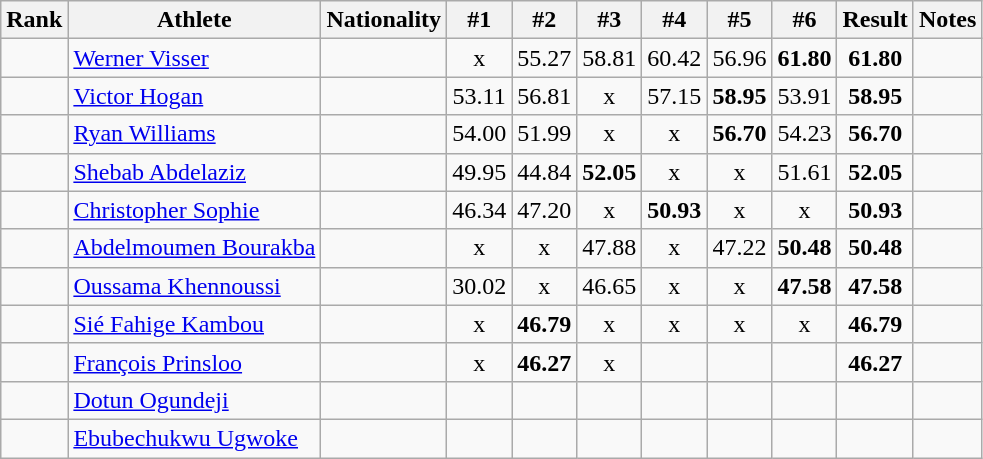<table class="wikitable sortable" style="text-align:center">
<tr>
<th>Rank</th>
<th>Athlete</th>
<th>Nationality</th>
<th>#1</th>
<th>#2</th>
<th>#3</th>
<th>#4</th>
<th>#5</th>
<th>#6</th>
<th>Result</th>
<th>Notes</th>
</tr>
<tr>
<td></td>
<td align="left"><a href='#'>Werner Visser</a></td>
<td align=left></td>
<td>x</td>
<td>55.27</td>
<td>58.81</td>
<td>60.42</td>
<td>56.96</td>
<td><strong>61.80</strong></td>
<td><strong>61.80</strong></td>
<td></td>
</tr>
<tr>
<td></td>
<td align="left"><a href='#'>Victor Hogan</a></td>
<td align=left></td>
<td>53.11</td>
<td>56.81</td>
<td>x</td>
<td>57.15</td>
<td><strong>58.95</strong></td>
<td>53.91</td>
<td><strong>58.95</strong></td>
<td></td>
</tr>
<tr>
<td></td>
<td align="left"><a href='#'>Ryan Williams</a></td>
<td align=left></td>
<td>54.00</td>
<td>51.99</td>
<td>x</td>
<td>x</td>
<td><strong>56.70</strong></td>
<td>54.23</td>
<td><strong>56.70</strong></td>
<td></td>
</tr>
<tr>
<td></td>
<td align="left"><a href='#'>Shebab Abdelaziz</a></td>
<td align=left></td>
<td>49.95</td>
<td>44.84</td>
<td><strong>52.05</strong></td>
<td>x</td>
<td>x</td>
<td>51.61</td>
<td><strong>52.05</strong></td>
<td></td>
</tr>
<tr>
<td></td>
<td align="left"><a href='#'>Christopher Sophie</a></td>
<td align=left></td>
<td>46.34</td>
<td>47.20</td>
<td>x</td>
<td><strong>50.93</strong></td>
<td>x</td>
<td>x</td>
<td><strong>50.93</strong></td>
<td></td>
</tr>
<tr>
<td></td>
<td align="left"><a href='#'>Abdelmoumen Bourakba</a></td>
<td align=left></td>
<td>x</td>
<td>x</td>
<td>47.88</td>
<td>x</td>
<td>47.22</td>
<td><strong>50.48</strong></td>
<td><strong>50.48</strong></td>
<td></td>
</tr>
<tr>
<td></td>
<td align="left"><a href='#'>Oussama Khennoussi</a></td>
<td align=left></td>
<td>30.02</td>
<td>x</td>
<td>46.65</td>
<td>x</td>
<td>x</td>
<td><strong>47.58</strong></td>
<td><strong>47.58</strong></td>
<td></td>
</tr>
<tr>
<td></td>
<td align="left"><a href='#'>Sié Fahige Kambou</a></td>
<td align=left></td>
<td>x</td>
<td><strong>46.79</strong></td>
<td>x</td>
<td>x</td>
<td>x</td>
<td>x</td>
<td><strong>46.79</strong></td>
<td></td>
</tr>
<tr>
<td></td>
<td align="left"><a href='#'>François Prinsloo</a></td>
<td align=left></td>
<td>x</td>
<td><strong>46.27</strong></td>
<td>x</td>
<td></td>
<td></td>
<td></td>
<td><strong>46.27</strong></td>
<td></td>
</tr>
<tr>
<td></td>
<td align="left"><a href='#'>Dotun Ogundeji</a></td>
<td align=left></td>
<td></td>
<td></td>
<td></td>
<td></td>
<td></td>
<td></td>
<td><strong></strong></td>
<td></td>
</tr>
<tr>
<td></td>
<td align="left"><a href='#'>Ebubechukwu Ugwoke</a></td>
<td align=left></td>
<td></td>
<td></td>
<td></td>
<td></td>
<td></td>
<td></td>
<td><strong></strong></td>
<td></td>
</tr>
</table>
